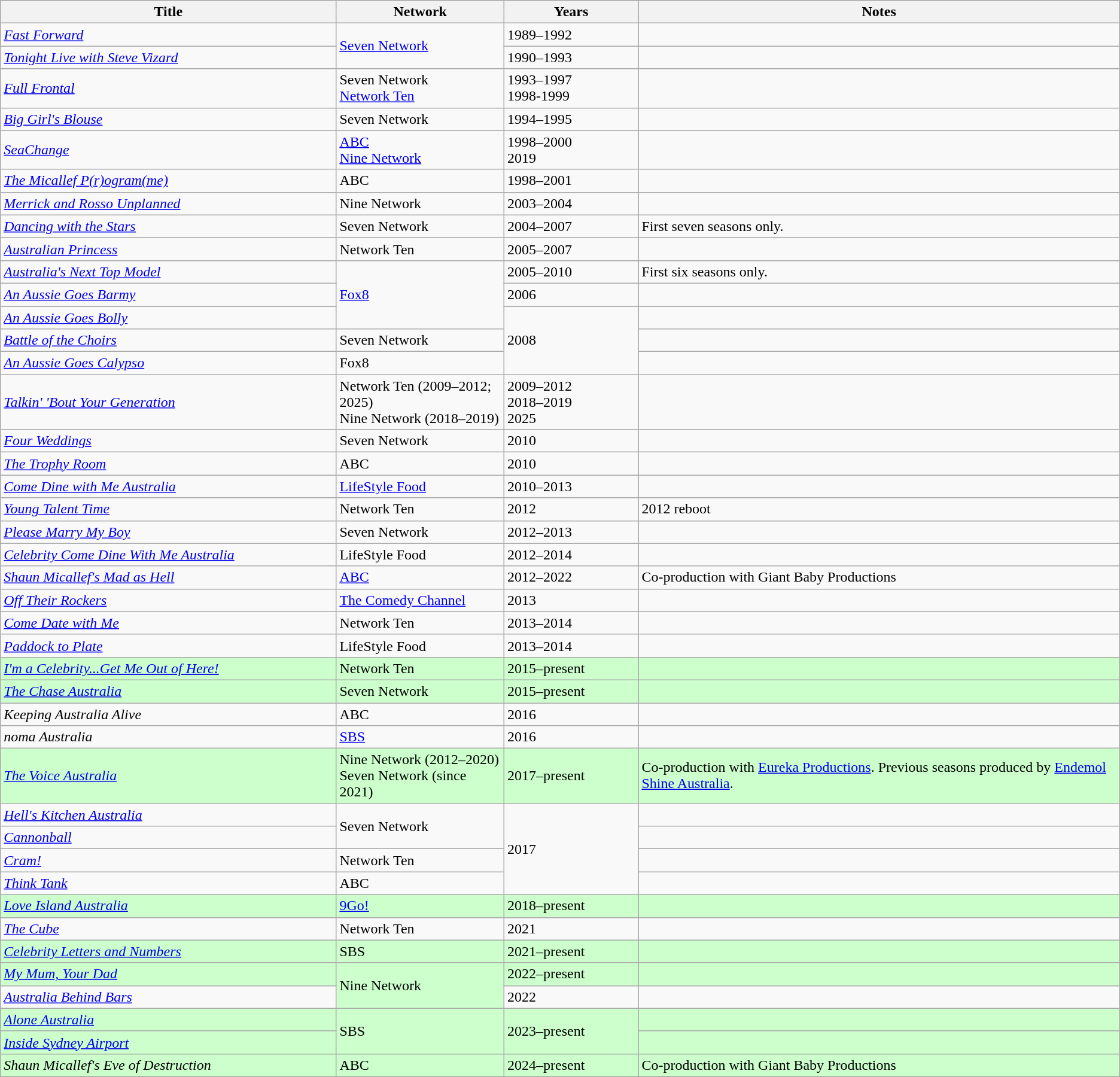<table class="wikitable sortable">
<tr>
<th style="width:30%;">Title</th>
<th style="width:15%;">Network</th>
<th style="width:12%;">Years</th>
<th>Notes</th>
</tr>
<tr>
<td><em><a href='#'>Fast Forward</a></em></td>
<td rowspan="2"><a href='#'>Seven Network</a></td>
<td>1989–1992</td>
<td></td>
</tr>
<tr>
<td><em><a href='#'>Tonight Live with Steve Vizard</a></em></td>
<td>1990–1993</td>
<td></td>
</tr>
<tr>
<td><em><a href='#'>Full Frontal</a></em></td>
<td>Seven Network<br><a href='#'>Network Ten</a></td>
<td>1993–1997<br>1998-1999</td>
<td></td>
</tr>
<tr>
<td><em><a href='#'>Big Girl's Blouse</a></em></td>
<td>Seven Network</td>
<td>1994–1995</td>
<td></td>
</tr>
<tr>
<td><em><a href='#'>SeaChange</a></em></td>
<td><a href='#'>ABC</a><br><a href='#'>Nine Network</a></td>
<td>1998–2000<br>2019</td>
<td></td>
</tr>
<tr>
<td><em><a href='#'>The Micallef P(r)ogram(me)</a></em></td>
<td>ABC</td>
<td>1998–2001</td>
<td></td>
</tr>
<tr>
<td><em><a href='#'>Merrick and Rosso Unplanned</a></em></td>
<td>Nine Network</td>
<td>2003–2004</td>
<td></td>
</tr>
<tr>
<td><em><a href='#'>Dancing with the Stars</a></em></td>
<td>Seven Network</td>
<td>2004–2007</td>
<td>First seven seasons only.</td>
</tr>
<tr>
<td><em><a href='#'>Australian Princess</a></em></td>
<td>Network Ten</td>
<td>2005–2007</td>
<td></td>
</tr>
<tr>
<td><em><a href='#'>Australia's Next Top Model</a></em></td>
<td rowspan="3"><a href='#'>Fox8</a></td>
<td>2005–2010</td>
<td>First six seasons only.</td>
</tr>
<tr>
<td><em><a href='#'>An Aussie Goes Barmy</a></em></td>
<td rowspan="1">2006</td>
<td></td>
</tr>
<tr>
<td><em><a href='#'>An Aussie Goes Bolly</a></em></td>
<td rowspan="3">2008</td>
<td></td>
</tr>
<tr>
<td><em><a href='#'>Battle of the Choirs</a></em></td>
<td>Seven Network</td>
<td></td>
</tr>
<tr>
<td><em><a href='#'>An Aussie Goes Calypso</a></em></td>
<td>Fox8</td>
<td></td>
</tr>
<tr>
<td><em><a href='#'>Talkin' 'Bout Your Generation</a></em></td>
<td>Network Ten (2009–2012; 2025)<br>Nine Network (2018–2019)</td>
<td>2009–2012<br>2018–2019<br>2025</td>
<td></td>
</tr>
<tr>
<td><em><a href='#'>Four Weddings</a></em></td>
<td>Seven Network</td>
<td>2010</td>
<td></td>
</tr>
<tr>
<td><em><a href='#'>The Trophy Room</a></em></td>
<td>ABC</td>
<td>2010</td>
<td></td>
</tr>
<tr>
<td><em><a href='#'>Come Dine with Me Australia</a></em></td>
<td><a href='#'>LifeStyle Food</a></td>
<td>2010–2013</td>
<td></td>
</tr>
<tr>
<td><em><a href='#'>Young Talent Time</a></em></td>
<td>Network Ten</td>
<td>2012</td>
<td>2012 reboot</td>
</tr>
<tr>
<td><em><a href='#'>Please Marry My Boy</a></em></td>
<td>Seven Network</td>
<td>2012–2013</td>
<td></td>
</tr>
<tr>
<td><em><a href='#'>Celebrity Come Dine With Me Australia</a></em></td>
<td>LifeStyle Food</td>
<td>2012–2014</td>
<td></td>
</tr>
<tr>
<td><em><a href='#'>Shaun Micallef's Mad as Hell</a></em></td>
<td><a href='#'>ABC</a></td>
<td>2012–2022</td>
<td>Co-production with Giant Baby Productions</td>
</tr>
<tr>
<td><em><a href='#'>Off Their Rockers</a></em></td>
<td><a href='#'>The Comedy Channel</a></td>
<td>2013</td>
<td></td>
</tr>
<tr>
<td><em><a href='#'>Come Date with Me</a></em></td>
<td>Network Ten</td>
<td>2013–2014</td>
<td></td>
</tr>
<tr>
<td><em><a href='#'>Paddock to Plate</a></em></td>
<td>LifeStyle Food</td>
<td>2013–2014</td>
<td></td>
</tr>
<tr style="background: #CCFFCC;">
<td><em><a href='#'>I'm a Celebrity...Get Me Out of Here!</a></em></td>
<td>Network Ten</td>
<td>2015–present</td>
<td></td>
</tr>
<tr style="background: #CCFFCC;">
<td><em><a href='#'>The Chase Australia</a></em></td>
<td>Seven Network</td>
<td>2015–present</td>
<td></td>
</tr>
<tr>
<td><em>Keeping Australia Alive</em></td>
<td>ABC</td>
<td>2016</td>
<td></td>
</tr>
<tr>
<td><em>noma Australia</em></td>
<td><a href='#'>SBS</a></td>
<td>2016</td>
<td></td>
</tr>
<tr style="background: #CCFFCC;">
<td><em><a href='#'>The Voice Australia</a></em></td>
<td>Nine Network (2012–2020)<br>Seven Network (since 2021)</td>
<td>2017–present</td>
<td>Co-production with <a href='#'>Eureka Productions</a>. Previous seasons produced by <a href='#'>Endemol Shine Australia</a>.</td>
</tr>
<tr>
<td><em><a href='#'>Hell's Kitchen Australia</a></em></td>
<td rowspan="2">Seven Network</td>
<td rowspan="4">2017</td>
<td></td>
</tr>
<tr>
<td><em><a href='#'>Cannonball</a></em></td>
<td></td>
</tr>
<tr>
<td><em><a href='#'>Cram!</a></em></td>
<td>Network Ten</td>
<td></td>
</tr>
<tr>
<td><em><a href='#'>Think Tank</a></em></td>
<td>ABC</td>
<td></td>
</tr>
<tr style="background: #CCFFCC;">
<td><em><a href='#'>Love Island Australia</a></em></td>
<td><a href='#'>9Go!</a></td>
<td>2018–present</td>
<td></td>
</tr>
<tr>
<td><em><a href='#'>The Cube</a></em></td>
<td>Network Ten</td>
<td>2021</td>
<td></td>
</tr>
<tr style="background: #CCFFCC;">
<td><em><a href='#'>Celebrity Letters and Numbers</a></em></td>
<td>SBS</td>
<td>2021–present</td>
<td></td>
</tr>
<tr style="background: #CCFFCC;">
<td><em><a href='#'>My Mum, Your Dad</a></em></td>
<td rowspan="2">Nine Network</td>
<td>2022–present</td>
<td></td>
</tr>
<tr>
<td><em><a href='#'>Australia Behind Bars</a></em></td>
<td>2022</td>
<td></td>
</tr>
<tr style="background: #CCFFCC;">
<td><em><a href='#'>Alone Australia</a></em></td>
<td rowspan="2">SBS</td>
<td rowspan="2">2023–present</td>
<td></td>
</tr>
<tr style="background: #CCFFCC;">
<td><em><a href='#'>Inside Sydney Airport</a></em></td>
<td></td>
</tr>
<tr style="background: #CCFFCC;">
<td><em>Shaun Micallef's Eve of Destruction</em></td>
<td>ABC</td>
<td>2024–present</td>
<td>Co-production with Giant Baby Productions</td>
</tr>
</table>
